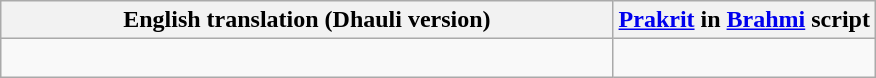<table class = "wikitable center">
<tr>
<th scope = "col" align=center>English translation (Dhauli version)</th>
<th><a href='#'>Prakrit</a> in <a href='#'>Brahmi</a> script</th>
</tr>
<tr>
<td align = left><br></td>
<td align = center width = "30%"></td>
</tr>
</table>
